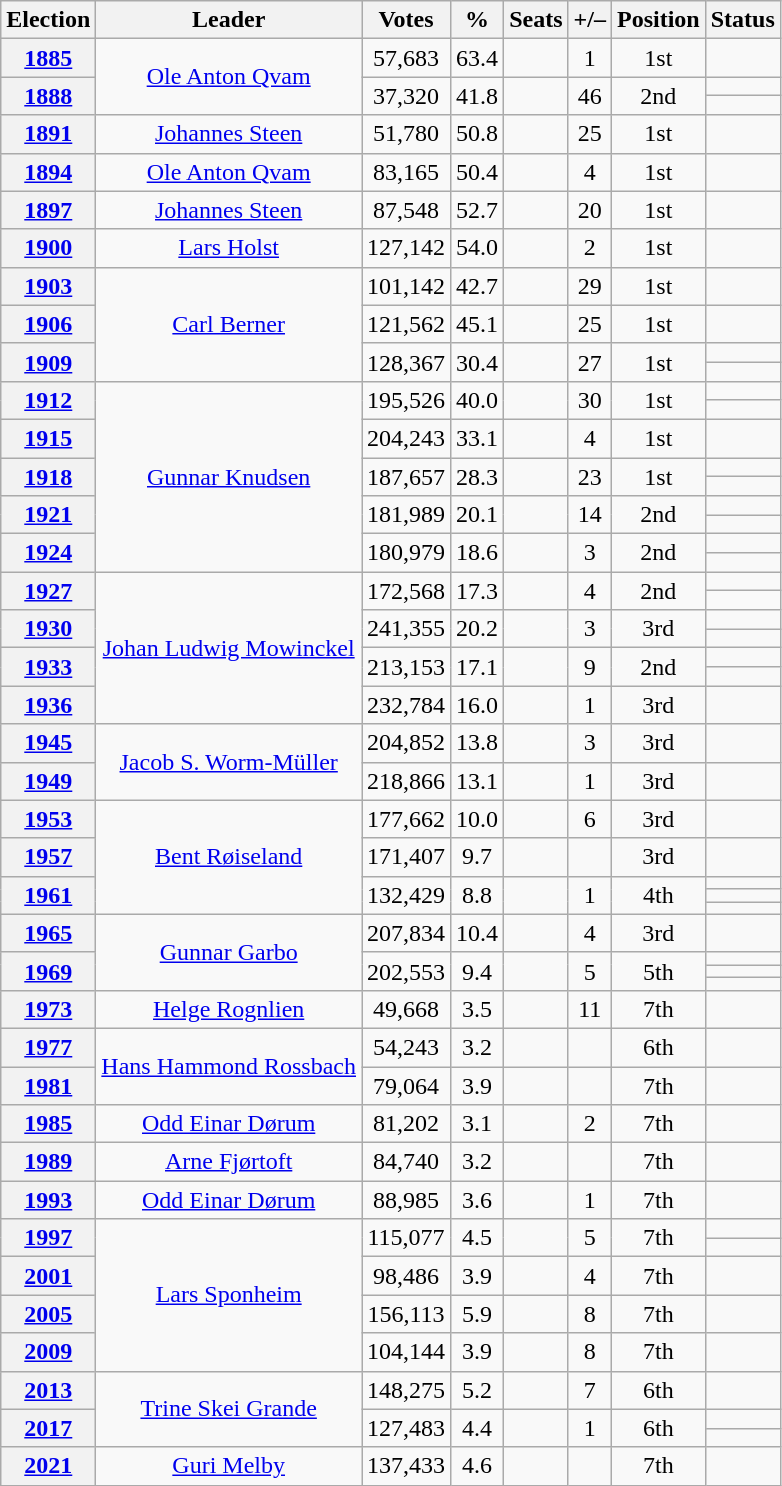<table class=wikitable style="text-align:center;">
<tr>
<th>Election</th>
<th>Leader</th>
<th>Votes</th>
<th>%</th>
<th>Seats</th>
<th>+/–</th>
<th>Position</th>
<th>Status</th>
</tr>
<tr>
<th><a href='#'>1885</a></th>
<td rowspan=3><a href='#'>Ole Anton Qvam</a></td>
<td>57,683</td>
<td>63.4</td>
<td></td>
<td> 1</td>
<td align=center>1st</td>
<td></td>
</tr>
<tr>
<th rowspan=2><a href='#'>1888</a></th>
<td rowspan=2>37,320</td>
<td rowspan=2>41.8</td>
<td rowspan=2></td>
<td rowspan=2> 46</td>
<td rowspan=2> 2nd</td>
<td></td>
</tr>
<tr>
<td></td>
</tr>
<tr>
<th><a href='#'>1891</a></th>
<td><a href='#'>Johannes Steen</a></td>
<td>51,780</td>
<td>50.8</td>
<td></td>
<td> 25</td>
<td> 1st</td>
<td></td>
</tr>
<tr>
<th><a href='#'>1894</a></th>
<td><a href='#'>Ole Anton Qvam</a></td>
<td>83,165</td>
<td>50.4</td>
<td></td>
<td> 4</td>
<td> 1st</td>
<td></td>
</tr>
<tr>
<th><a href='#'>1897</a></th>
<td><a href='#'>Johannes Steen</a></td>
<td>87,548</td>
<td>52.7</td>
<td></td>
<td> 20</td>
<td> 1st</td>
<td></td>
</tr>
<tr>
<th><a href='#'>1900</a></th>
<td><a href='#'>Lars Holst</a></td>
<td>127,142</td>
<td>54.0</td>
<td></td>
<td> 2</td>
<td> 1st</td>
<td></td>
</tr>
<tr>
<th><a href='#'>1903</a></th>
<td rowspan=4><a href='#'>Carl Berner</a></td>
<td>101,142</td>
<td>42.7</td>
<td></td>
<td> 29</td>
<td> 1st</td>
<td></td>
</tr>
<tr>
<th><a href='#'>1906</a></th>
<td>121,562</td>
<td>45.1</td>
<td></td>
<td> 25</td>
<td> 1st</td>
<td></td>
</tr>
<tr>
<th rowspan=2><a href='#'>1909</a></th>
<td rowspan=2>128,367</td>
<td rowspan=2>30.4</td>
<td rowspan=2></td>
<td rowspan=2> 27</td>
<td rowspan=2> 1st</td>
<td></td>
</tr>
<tr>
<td></td>
</tr>
<tr>
<th rowspan=2><a href='#'>1912</a></th>
<td rowspan=9><a href='#'>Gunnar Knudsen</a></td>
<td rowspan=2>195,526</td>
<td rowspan=2>40.0</td>
<td rowspan=2></td>
<td rowspan=2> 30</td>
<td rowspan=2> 1st</td>
<td></td>
</tr>
<tr>
<td></td>
</tr>
<tr>
<th><a href='#'>1915</a></th>
<td>204,243</td>
<td>33.1</td>
<td></td>
<td> 4</td>
<td> 1st</td>
<td></td>
</tr>
<tr>
<th rowspan=2><a href='#'>1918</a></th>
<td rowspan=2>187,657</td>
<td rowspan=2>28.3</td>
<td rowspan=2></td>
<td rowspan=2> 23</td>
<td rowspan=2> 1st</td>
<td></td>
</tr>
<tr>
<td></td>
</tr>
<tr>
<th rowspan=2><a href='#'>1921</a></th>
<td rowspan=2>181,989</td>
<td rowspan=2>20.1</td>
<td rowspan=2></td>
<td rowspan=2> 14</td>
<td rowspan=2> 2nd</td>
<td></td>
</tr>
<tr>
<td></td>
</tr>
<tr>
<th rowspan=2><a href='#'>1924</a></th>
<td rowspan=2>180,979</td>
<td rowspan=2>18.6</td>
<td rowspan=2></td>
<td rowspan=2> 3</td>
<td rowspan=2> 2nd</td>
<td></td>
</tr>
<tr>
<td></td>
</tr>
<tr>
<th rowspan=2><a href='#'>1927</a></th>
<td rowspan=7><a href='#'>Johan Ludwig Mowinckel</a></td>
<td rowspan=2>172,568</td>
<td rowspan=2>17.3</td>
<td rowspan=2></td>
<td rowspan=2> 4</td>
<td rowspan=2> 2nd</td>
<td></td>
</tr>
<tr>
<td></td>
</tr>
<tr>
<th rowspan=2><a href='#'>1930</a></th>
<td rowspan=2>241,355</td>
<td rowspan=2>20.2</td>
<td rowspan=2></td>
<td rowspan=2> 3</td>
<td rowspan=2> 3rd</td>
<td></td>
</tr>
<tr>
<td></td>
</tr>
<tr>
<th rowspan=2><a href='#'>1933</a></th>
<td rowspan=2>213,153</td>
<td rowspan=2>17.1</td>
<td rowspan=2></td>
<td rowspan=2> 9</td>
<td rowspan=2> 2nd</td>
<td></td>
</tr>
<tr>
<td></td>
</tr>
<tr>
<th><a href='#'>1936</a></th>
<td>232,784</td>
<td>16.0</td>
<td></td>
<td> 1</td>
<td> 3rd</td>
<td></td>
</tr>
<tr>
<th><a href='#'>1945</a></th>
<td rowspan=2><a href='#'>Jacob S. Worm-Müller</a></td>
<td>204,852</td>
<td>13.8</td>
<td></td>
<td> 3</td>
<td> 3rd</td>
<td></td>
</tr>
<tr>
<th><a href='#'>1949</a></th>
<td>218,866</td>
<td>13.1</td>
<td></td>
<td> 1</td>
<td> 3rd</td>
<td></td>
</tr>
<tr>
<th><a href='#'>1953</a></th>
<td rowspan=5><a href='#'>Bent Røiseland</a></td>
<td>177,662</td>
<td>10.0</td>
<td></td>
<td> 6</td>
<td> 3rd</td>
<td></td>
</tr>
<tr>
<th><a href='#'>1957</a></th>
<td>171,407</td>
<td>9.7</td>
<td></td>
<td></td>
<td> 3rd</td>
<td></td>
</tr>
<tr>
<th rowspan=3><a href='#'>1961</a></th>
<td rowspan=3>132,429</td>
<td rowspan=3>8.8</td>
<td rowspan=3></td>
<td rowspan=3> 1</td>
<td rowspan=3> 4th</td>
<td></td>
</tr>
<tr>
<td></td>
</tr>
<tr>
<td></td>
</tr>
<tr>
<th><a href='#'>1965</a></th>
<td rowspan=4><a href='#'>Gunnar Garbo</a></td>
<td>207,834</td>
<td>10.4</td>
<td></td>
<td> 4</td>
<td> 3rd</td>
<td></td>
</tr>
<tr>
<th rowspan=3><a href='#'>1969</a></th>
<td rowspan=3>202,553</td>
<td rowspan=3>9.4</td>
<td rowspan=3></td>
<td rowspan=3> 5</td>
<td rowspan=3> 5th</td>
<td></td>
</tr>
<tr>
<td></td>
</tr>
<tr>
<td></td>
</tr>
<tr>
<th><a href='#'>1973</a></th>
<td><a href='#'>Helge Rognlien</a></td>
<td>49,668</td>
<td>3.5</td>
<td></td>
<td> 11</td>
<td> 7th</td>
<td></td>
</tr>
<tr>
<th><a href='#'>1977</a></th>
<td rowspan=2><a href='#'>Hans Hammond Rossbach</a></td>
<td>54,243</td>
<td>3.2</td>
<td></td>
<td></td>
<td> 6th</td>
<td></td>
</tr>
<tr>
<th><a href='#'>1981</a></th>
<td>79,064</td>
<td>3.9</td>
<td></td>
<td></td>
<td> 7th</td>
<td></td>
</tr>
<tr>
<th><a href='#'>1985</a></th>
<td><a href='#'>Odd Einar Dørum</a></td>
<td>81,202</td>
<td>3.1</td>
<td></td>
<td> 2</td>
<td> 7th</td>
<td></td>
</tr>
<tr>
<th><a href='#'>1989</a></th>
<td><a href='#'>Arne Fjørtoft</a></td>
<td>84,740</td>
<td>3.2</td>
<td></td>
<td></td>
<td> 7th</td>
<td></td>
</tr>
<tr>
<th><a href='#'>1993</a></th>
<td><a href='#'>Odd Einar Dørum</a></td>
<td>88,985</td>
<td>3.6</td>
<td></td>
<td> 1</td>
<td> 7th</td>
<td></td>
</tr>
<tr>
<th rowspan=2><a href='#'>1997</a></th>
<td rowspan=5><a href='#'>Lars Sponheim</a></td>
<td rowspan=2>115,077</td>
<td rowspan=2>4.5</td>
<td rowspan=2></td>
<td rowspan=2> 5</td>
<td rowspan=2> 7th</td>
<td></td>
</tr>
<tr>
<td></td>
</tr>
<tr>
<th><a href='#'>2001</a></th>
<td>98,486</td>
<td>3.9</td>
<td></td>
<td> 4</td>
<td> 7th</td>
<td></td>
</tr>
<tr>
<th><a href='#'>2005</a></th>
<td>156,113</td>
<td>5.9</td>
<td></td>
<td> 8</td>
<td> 7th</td>
<td></td>
</tr>
<tr>
<th><a href='#'>2009</a></th>
<td>104,144</td>
<td>3.9</td>
<td></td>
<td> 8</td>
<td> 7th</td>
<td></td>
</tr>
<tr>
<th><a href='#'>2013</a></th>
<td rowspan=3><a href='#'>Trine Skei Grande</a></td>
<td>148,275</td>
<td>5.2</td>
<td></td>
<td> 7</td>
<td> 6th</td>
<td></td>
</tr>
<tr>
<th rowspan=2><a href='#'>2017</a></th>
<td rowspan=2>127,483</td>
<td rowspan=2>4.4</td>
<td rowspan=2></td>
<td rowspan=2> 1</td>
<td rowspan=2> 6th</td>
<td></td>
</tr>
<tr>
<td></td>
</tr>
<tr>
<th><a href='#'>2021</a></th>
<td><a href='#'>Guri Melby</a></td>
<td>137,433</td>
<td>4.6</td>
<td></td>
<td></td>
<td> 7th</td>
<td></td>
</tr>
</table>
